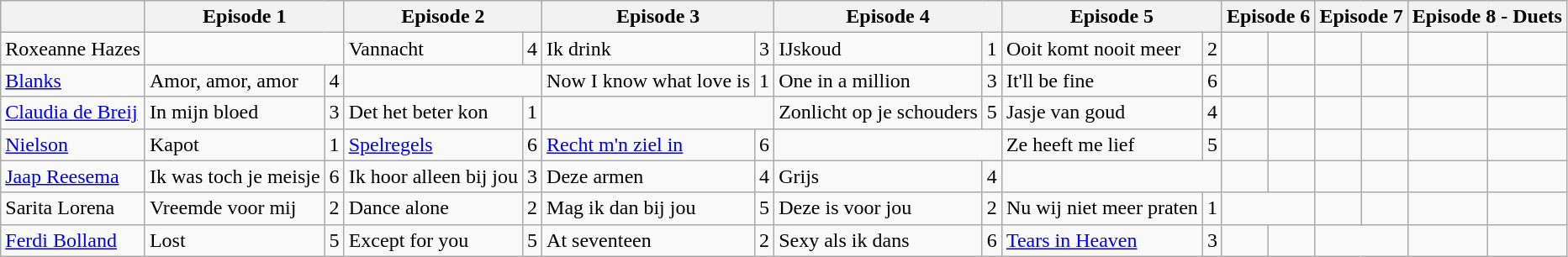<table class="wikitable">
<tr>
<th></th>
<th colspan="2">Episode 1</th>
<th colspan="2">Episode 2</th>
<th colspan="2">Episode 3</th>
<th colspan="2">Episode 4</th>
<th colspan="2">Episode 5</th>
<th colspan="2">Episode 6</th>
<th colspan="2">Episode 7</th>
<th colspan="2">Episode 8 - Duets</th>
</tr>
<tr>
<td>Roxeanne Hazes</td>
<td colspan="2"></td>
<td>Vannacht</td>
<td>4</td>
<td>Ik drink</td>
<td>3</td>
<td>IJskoud</td>
<td>1</td>
<td>Ooit komt nooit meer</td>
<td>2</td>
<td></td>
<td></td>
<td></td>
<td></td>
<td></td>
<td></td>
</tr>
<tr>
<td><a href='#'>Blanks</a></td>
<td>Amor, amor, amor</td>
<td>4</td>
<td colspan="2"></td>
<td>Now I know what love is</td>
<td>1</td>
<td>One in a million</td>
<td>3</td>
<td>It'll be fine</td>
<td>6</td>
<td></td>
<td></td>
<td></td>
<td></td>
<td></td>
<td></td>
</tr>
<tr>
<td><a href='#'>Claudia de Breij</a></td>
<td>In mijn bloed</td>
<td>3</td>
<td>Det het beter kon</td>
<td>1</td>
<td colspan="2"></td>
<td>Zonlicht op je schouders</td>
<td>5</td>
<td>Jasje van goud</td>
<td>4</td>
<td></td>
<td></td>
<td></td>
<td></td>
<td></td>
<td></td>
</tr>
<tr>
<td><a href='#'>Nielson</a></td>
<td>Kapot</td>
<td>1</td>
<td><a href='#'>Spelregels</a></td>
<td>6</td>
<td><a href='#'>Recht m'n ziel in</a></td>
<td>6</td>
<td colspan="2"></td>
<td>Ze heeft me lief</td>
<td>5</td>
<td></td>
<td></td>
<td></td>
<td></td>
<td></td>
<td></td>
</tr>
<tr>
<td><a href='#'>Jaap Reesema</a></td>
<td>Ik was toch je meisje</td>
<td>6</td>
<td>Ik hoor alleen bij jou</td>
<td>3</td>
<td>Deze armen</td>
<td>4</td>
<td>Grijs</td>
<td>4</td>
<td colspan="2"></td>
<td></td>
<td></td>
<td></td>
<td></td>
<td></td>
<td></td>
</tr>
<tr>
<td>Sarita Lorena</td>
<td>Vreemde voor mij</td>
<td>2</td>
<td>Dance alone</td>
<td>2</td>
<td>Mag ik dan bij jou</td>
<td>5</td>
<td>Deze is voor jou</td>
<td>2</td>
<td>Nu wij niet meer praten</td>
<td>1</td>
<td colspan="2"></td>
<td></td>
<td></td>
<td></td>
<td></td>
</tr>
<tr>
<td><a href='#'>Ferdi Bolland</a></td>
<td>Lost</td>
<td>5</td>
<td>Except for you</td>
<td>5</td>
<td>At seventeen</td>
<td>2</td>
<td>Sexy als ik dans</td>
<td>6</td>
<td><a href='#'>Tears in Heaven</a></td>
<td>3</td>
<td></td>
<td></td>
<td colspan="2"></td>
<td></td>
<td></td>
</tr>
</table>
